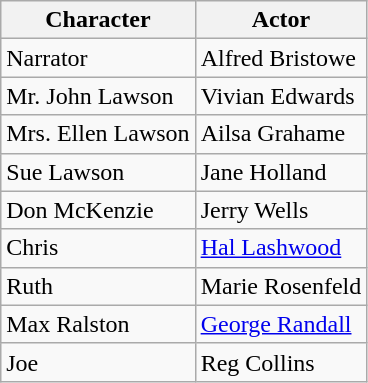<table class="wikitable">
<tr>
<th>Character</th>
<th>Actor</th>
</tr>
<tr>
<td>Narrator</td>
<td>Alfred Bristowe</td>
</tr>
<tr>
<td>Mr. John Lawson</td>
<td>Vivian Edwards</td>
</tr>
<tr>
<td>Mrs. Ellen Lawson</td>
<td>Ailsa Grahame</td>
</tr>
<tr>
<td>Sue Lawson</td>
<td>Jane Holland</td>
</tr>
<tr>
<td>Don McKenzie</td>
<td>Jerry Wells</td>
</tr>
<tr>
<td>Chris</td>
<td><a href='#'>Hal Lashwood</a></td>
</tr>
<tr>
<td>Ruth</td>
<td>Marie Rosenfeld</td>
</tr>
<tr>
<td>Max Ralston</td>
<td><a href='#'>George Randall</a></td>
</tr>
<tr>
<td>Joe</td>
<td>Reg Collins</td>
</tr>
</table>
